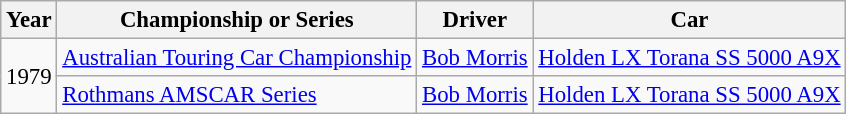<table class="wikitable" style="font-size: 95%;">
<tr>
<th>Year</th>
<th>Championship or Series</th>
<th>Driver</th>
<th>Car</th>
</tr>
<tr>
<td rowspan=2>1979</td>
<td><a href='#'>Australian Touring Car Championship</a></td>
<td><a href='#'>Bob Morris</a></td>
<td><a href='#'>Holden LX Torana SS 5000 A9X</a></td>
</tr>
<tr>
<td><a href='#'>Rothmans AMSCAR Series</a></td>
<td><a href='#'>Bob Morris</a></td>
<td><a href='#'>Holden LX Torana SS 5000 A9X</a></td>
</tr>
</table>
